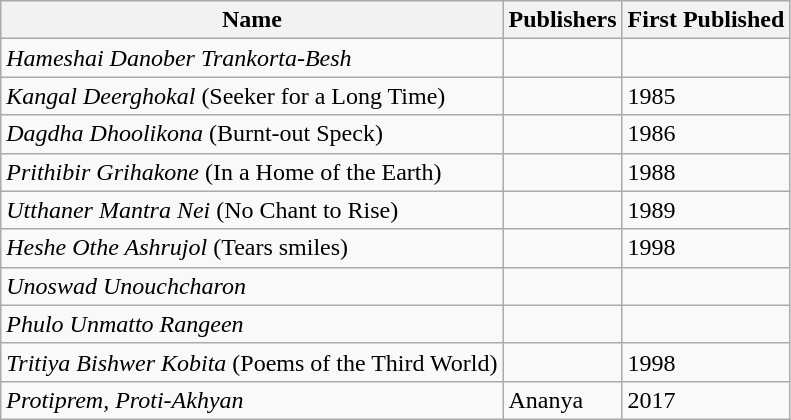<table class="wikitable">
<tr>
<th>Name</th>
<th>Publishers</th>
<th>First Published</th>
</tr>
<tr>
<td><em>Hameshai Danober Trankorta-Besh</em></td>
<td></td>
<td></td>
</tr>
<tr>
<td><em>Kangal Deerghokal</em> (Seeker for a Long Time)</td>
<td></td>
<td>1985</td>
</tr>
<tr>
<td><em>Dagdha Dhoolikona</em> (Burnt-out Speck)</td>
<td></td>
<td>1986</td>
</tr>
<tr>
<td><em>Prithibir Grihakone</em> (In a Home of the Earth)</td>
<td></td>
<td>1988</td>
</tr>
<tr>
<td><em>Utthaner Mantra Nei</em> (No Chant to Rise)</td>
<td></td>
<td>1989</td>
</tr>
<tr>
<td><em>Heshe Othe Ashrujol</em> (Tears smiles)</td>
<td></td>
<td>1998</td>
</tr>
<tr>
<td><em>Unoswad Unouchcharon</em></td>
<td></td>
<td></td>
</tr>
<tr>
<td><em>Phulo Unmatto Rangeen</em></td>
<td></td>
<td></td>
</tr>
<tr>
<td><em>Tritiya Bishwer Kobita</em> (Poems of the Third World)</td>
<td></td>
<td>1998</td>
</tr>
<tr>
<td><em>Protiprem, Proti-Akhyan</em></td>
<td>Ananya</td>
<td>2017</td>
</tr>
</table>
